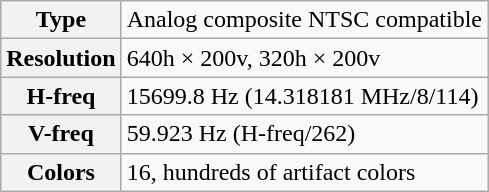<table class="wikitable">
<tr>
<th>Type</th>
<td>Analog composite NTSC compatible</td>
</tr>
<tr>
<th>Resolution</th>
<td>640h × 200v, 320h × 200v</td>
</tr>
<tr>
<th>H-freq</th>
<td>15699.8 Hz (14.318181 MHz/8/114)</td>
</tr>
<tr>
<th>V-freq</th>
<td>59.923 Hz (H-freq/262)</td>
</tr>
<tr>
<th>Colors</th>
<td>16, hundreds of artifact colors</td>
</tr>
</table>
